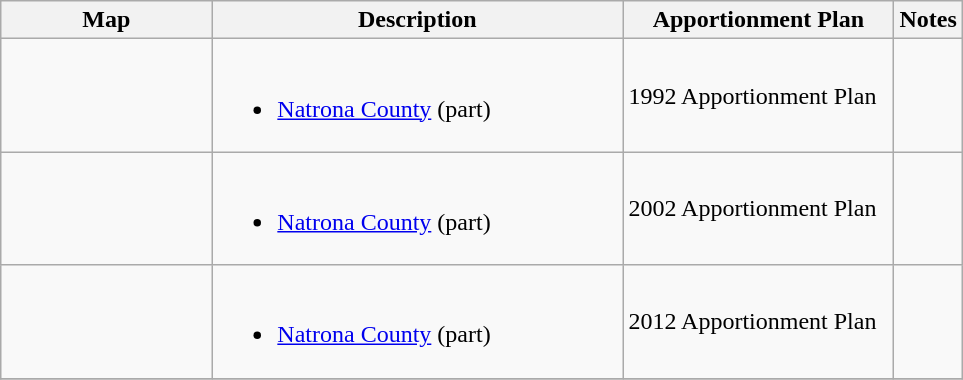<table class="wikitable sortable">
<tr>
<th style="width:100pt;">Map</th>
<th style="width:200pt;">Description</th>
<th style="width:130pt;">Apportionment Plan</th>
<th style="width:15pt;">Notes</th>
</tr>
<tr>
<td></td>
<td><br><ul><li><a href='#'>Natrona County</a> (part)</li></ul></td>
<td>1992 Apportionment Plan</td>
<td></td>
</tr>
<tr>
<td></td>
<td><br><ul><li><a href='#'>Natrona County</a> (part)</li></ul></td>
<td>2002 Apportionment Plan</td>
<td></td>
</tr>
<tr>
<td></td>
<td><br><ul><li><a href='#'>Natrona County</a> (part)</li></ul></td>
<td>2012 Apportionment Plan</td>
<td></td>
</tr>
<tr>
</tr>
</table>
